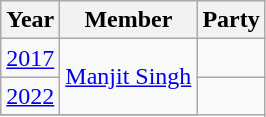<table class="wikitable sortable">
<tr>
<th>Year</th>
<th>Member</th>
<th colspan="2">Party</th>
</tr>
<tr>
<td><a href='#'>2017</a></td>
<td rowspan=2><a href='#'>Manjit Singh</a></td>
<td></td>
</tr>
<tr>
<td><a href='#'>2022</a></td>
</tr>
<tr>
</tr>
</table>
